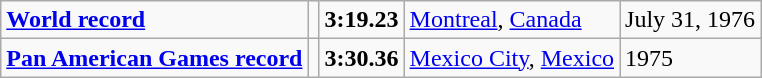<table class="wikitable">
<tr>
<td><strong><a href='#'>World record</a></strong></td>
<td></td>
<td><strong>3:19.23</strong></td>
<td><a href='#'>Montreal</a>, <a href='#'>Canada</a></td>
<td>July 31, 1976</td>
</tr>
<tr>
<td><strong><a href='#'>Pan American Games record</a></strong></td>
<td></td>
<td><strong>3:30.36</strong></td>
<td><a href='#'>Mexico City</a>, <a href='#'>Mexico</a></td>
<td>1975</td>
</tr>
</table>
